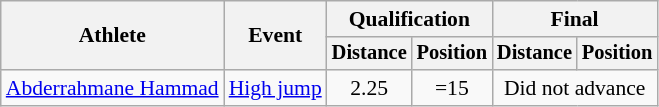<table class=wikitable style="font-size:90%">
<tr>
<th rowspan="2">Athlete</th>
<th rowspan="2">Event</th>
<th colspan="2">Qualification</th>
<th colspan="2">Final</th>
</tr>
<tr style="font-size:95%">
<th>Distance</th>
<th>Position</th>
<th>Distance</th>
<th>Position</th>
</tr>
<tr align=center>
<td align=left><a href='#'>Abderrahmane Hammad</a></td>
<td align=left><a href='#'>High jump</a></td>
<td>2.25</td>
<td>=15</td>
<td colspan=2>Did not advance</td>
</tr>
</table>
